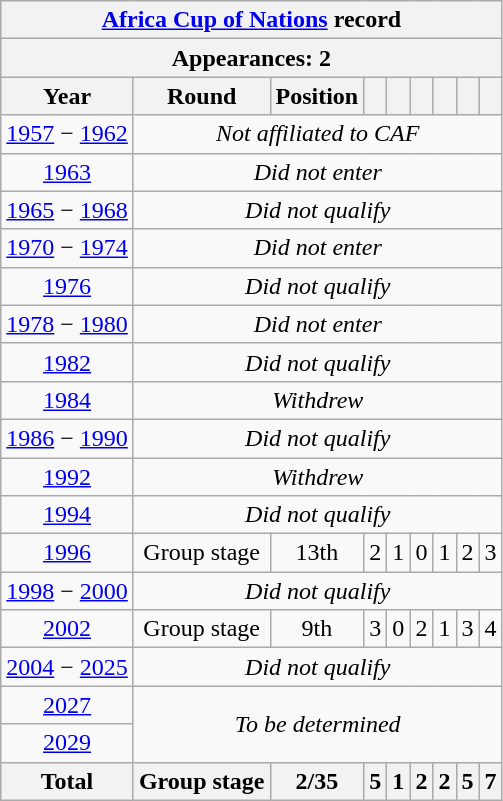<table class="wikitable" style="text-align: center;">
<tr>
<th colspan=9><a href='#'>Africa Cup of Nations</a> record</th>
</tr>
<tr>
<th colspan=9>Appearances: 2</th>
</tr>
<tr>
<th>Year</th>
<th>Round</th>
<th>Position</th>
<th></th>
<th></th>
<th></th>
<th></th>
<th></th>
<th></th>
</tr>
<tr>
<td> <a href='#'>1957</a> −  <a href='#'>1962</a></td>
<td colspan="8"><em>Not affiliated to CAF</em></td>
</tr>
<tr>
<td> <a href='#'>1963</a></td>
<td colspan=8><em>Did not enter</em></td>
</tr>
<tr>
<td> <a href='#'>1965</a> −  <a href='#'>1968</a></td>
<td colspan="8"><em>Did not qualify</em></td>
</tr>
<tr>
<td> <a href='#'>1970</a> −  <a href='#'>1974</a></td>
<td colspan="8"><em>Did not enter</em></td>
</tr>
<tr>
<td> <a href='#'>1976</a></td>
<td colspan=8><em>Did not qualify</em></td>
</tr>
<tr>
<td> <a href='#'>1978</a> −  <a href='#'>1980</a></td>
<td colspan="8"><em>Did not enter</em></td>
</tr>
<tr>
<td> <a href='#'>1982</a></td>
<td colspan=8><em>Did not qualify</em></td>
</tr>
<tr>
<td> <a href='#'>1984</a></td>
<td colspan=8><em>Withdrew</em></td>
</tr>
<tr>
<td> <a href='#'>1986</a> −  <a href='#'>1990</a></td>
<td colspan="8"><em>Did not qualify</em></td>
</tr>
<tr>
<td> <a href='#'>1992</a></td>
<td colspan=8><em>Withdrew</em></td>
</tr>
<tr>
<td> <a href='#'>1994</a></td>
<td colspan=8><em>Did not qualify</em></td>
</tr>
<tr>
<td> <a href='#'>1996</a></td>
<td>Group stage</td>
<td>13th</td>
<td>2</td>
<td>1</td>
<td>0</td>
<td>1</td>
<td>2</td>
<td>3</td>
</tr>
<tr>
<td> <a href='#'>1998</a> −   <a href='#'>2000</a></td>
<td colspan="8"><em>Did not qualify</em></td>
</tr>
<tr>
<td> <a href='#'>2002</a></td>
<td>Group stage</td>
<td>9th</td>
<td>3</td>
<td>0</td>
<td>2</td>
<td>1</td>
<td>3</td>
<td>4</td>
</tr>
<tr>
<td> <a href='#'>2004</a> −  <a href='#'>2025</a></td>
<td colspan="8"><em>Did not qualify</em></td>
</tr>
<tr>
<td>   <a href='#'>2027</a></td>
<td colspan="8" rowspan="2"><em>To be determined</em></td>
</tr>
<tr>
<td> <a href='#'>2029</a></td>
</tr>
<tr>
<th><strong>Total</strong></th>
<th><strong>Group stage</strong></th>
<th><strong>2/35</strong></th>
<th><strong>5</strong></th>
<th><strong>1</strong></th>
<th><strong>2</strong></th>
<th><strong>2</strong></th>
<th><strong>5</strong></th>
<th><strong>7</strong></th>
</tr>
</table>
